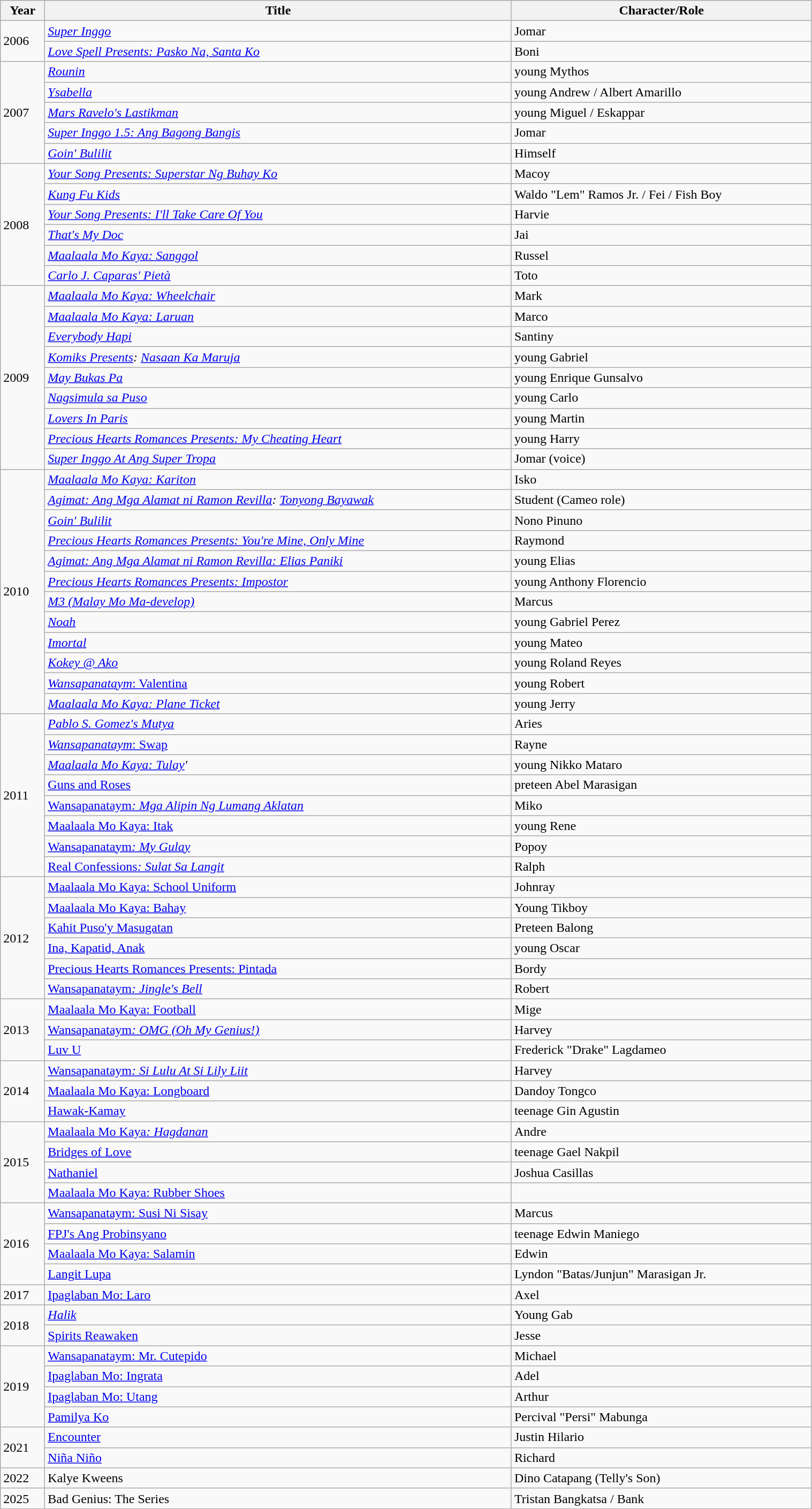<table class="wikitable" style="width:80%">
<tr>
<th>Year</th>
<th>Title</th>
<th>Character/Role</th>
</tr>
<tr>
<td rowspan=2>2006</td>
<td><em><a href='#'>Super Inggo</a></em></td>
<td>Jomar</td>
</tr>
<tr>
<td><em><a href='#'> Love Spell Presents: Pasko Na, Santa Ko</a></em></td>
<td>Boni</td>
</tr>
<tr>
<td rowspan=5>2007</td>
<td><em><a href='#'>Rounin</a></em></td>
<td>young Mythos</td>
</tr>
<tr>
<td><em><a href='#'>Ysabella</a></em></td>
<td>young Andrew / Albert Amarillo</td>
</tr>
<tr>
<td><em><a href='#'>Mars Ravelo's Lastikman</a></em></td>
<td>young Miguel / Eskappar</td>
</tr>
<tr>
<td><em><a href='#'>Super Inggo 1.5: Ang Bagong Bangis</a></em></td>
<td>Jomar</td>
</tr>
<tr>
<td><em><a href='#'>Goin' Bulilit</a></em></td>
<td>Himself</td>
</tr>
<tr>
<td rowspan=6>2008</td>
<td><em><a href='#'>Your Song Presents: Superstar Ng Buhay Ko</a></em></td>
<td>Macoy</td>
</tr>
<tr>
<td><em><a href='#'>Kung Fu Kids</a></em></td>
<td>Waldo "Lem" Ramos Jr. / Fei / Fish Boy</td>
</tr>
<tr>
<td><em><a href='#'>Your Song Presents: I'll Take Care Of You</a></em></td>
<td>Harvie</td>
</tr>
<tr>
<td><em><a href='#'>That's My Doc</a></em></td>
<td>Jai</td>
</tr>
<tr>
<td><em><a href='#'> Maalaala Mo Kaya: Sanggol</a></em></td>
<td>Russel</td>
</tr>
<tr>
<td><em><a href='#'>Carlo J. Caparas' Pietà</a></em></td>
<td>Toto</td>
</tr>
<tr>
<td rowspan=9>2009</td>
<td><em><a href='#'> Maalaala Mo Kaya: Wheelchair</a></em></td>
<td>Mark</td>
</tr>
<tr>
<td><em><a href='#'> Maalaala Mo Kaya: Laruan</a></em></td>
<td>Marco</td>
</tr>
<tr>
<td><em><a href='#'>Everybody Hapi</a></em></td>
<td>Santiny</td>
</tr>
<tr>
<td><em><a href='#'>Komiks Presents</a>: <a href='#'>Nasaan Ka Maruja</a></em></td>
<td>young Gabriel</td>
</tr>
<tr>
<td><em><a href='#'>May Bukas Pa</a></em></td>
<td>young Enrique Gunsalvo</td>
</tr>
<tr>
<td><em><a href='#'>Nagsimula sa Puso</a></em></td>
<td>young Carlo</td>
</tr>
<tr>
<td><em><a href='#'>Lovers In Paris</a></em></td>
<td>young Martin</td>
</tr>
<tr>
<td><em><a href='#'>Precious Hearts Romances Presents: My Cheating Heart</a></em></td>
<td>young Harry</td>
</tr>
<tr>
<td><em><a href='#'>Super Inggo At Ang Super Tropa</a></em></td>
<td>Jomar (voice)</td>
</tr>
<tr>
<td rowspan=12>2010</td>
<td><em><a href='#'> Maalaala Mo Kaya: Kariton</a></em></td>
<td>Isko</td>
</tr>
<tr>
<td><em><a href='#'>Agimat: Ang Mga Alamat ni Ramon Revilla</a>: <a href='#'>Tonyong Bayawak</a></em></td>
<td>Student (Cameo role)</td>
</tr>
<tr>
<td><em><a href='#'>Goin' Bulilit</a></em></td>
<td>Nono Pinuno</td>
</tr>
<tr>
<td><em><a href='#'>Precious Hearts Romances Presents: You're Mine, Only Mine</a></em></td>
<td>Raymond</td>
</tr>
<tr>
<td><em><a href='#'> Agimat: Ang Mga Alamat ni Ramon Revilla: Elias Paniki</a></em></td>
<td>young Elias</td>
</tr>
<tr>
<td><em><a href='#'>Precious Hearts Romances Presents: Impostor</a></em></td>
<td>young Anthony Florencio</td>
</tr>
<tr>
<td><em><a href='#'>M3 (Malay Mo Ma-develop)</a></em></td>
<td>Marcus</td>
</tr>
<tr>
<td><em><a href='#'>Noah</a></em></td>
<td>young Gabriel Perez</td>
</tr>
<tr>
<td><em><a href='#'>Imortal</a></em></td>
<td>young Mateo</td>
</tr>
<tr>
<td><em><a href='#'>Kokey @ Ako</a></em></td>
<td>young Roland Reyes</td>
</tr>
<tr>
<td><a href='#'><em>Wansapanataym</em>: Valentina</a></td>
<td>young Robert</td>
</tr>
<tr>
<td><em><a href='#'> Maalaala Mo Kaya: Plane Ticket</a></em></td>
<td>young Jerry</td>
</tr>
<tr>
<td rowspan=8>2011</td>
<td><em><a href='#'>Pablo S. Gomez's Mutya</a></em></td>
<td>Aries</td>
</tr>
<tr>
<td><a href='#'><em>Wansapanataym</em>: Swap</a></td>
<td>Rayne</td>
</tr>
<tr>
<td><em><a href='#'> Maalaala Mo Kaya: Tulay</a>'</td>
<td>young Nikko Mataro</td>
</tr>
<tr>
<td></em><a href='#'>Guns and Roses</a><em></td>
<td>preteen Abel Marasigan</td>
</tr>
<tr>
<td><a href='#'></em>Wansapanataym<em>: Mga Alipin Ng Lumang Aklatan</a></td>
<td>Miko</td>
</tr>
<tr>
<td></em><a href='#'> Maalaala Mo Kaya: Itak</a><em></td>
<td>young Rene</td>
</tr>
<tr>
<td><a href='#'></em>Wansapanataym<em>: My Gulay</a></td>
<td>Popoy</td>
</tr>
<tr>
<td><a href='#'></em>Real Confessions<em>: Sulat Sa Langit</a></td>
<td>Ralph</td>
</tr>
<tr>
<td rowspan=6>2012</td>
<td></em><a href='#'> Maalaala Mo Kaya: School Uniform</a><em></td>
<td>Johnray</td>
</tr>
<tr>
<td></em><a href='#'> Maalaala Mo Kaya: Bahay</a><em></td>
<td>Young Tikboy</td>
</tr>
<tr>
<td></em><a href='#'>Kahit Puso'y Masugatan</a><em></td>
<td>Preteen Balong</td>
</tr>
<tr>
<td></em><a href='#'>Ina, Kapatid, Anak</a><em></td>
<td>young Oscar</td>
</tr>
<tr>
<td></em><a href='#'>Precious Hearts Romances Presents: Pintada</a><em></td>
<td>Bordy</td>
</tr>
<tr>
<td><a href='#'></em>Wansapanataym<em>: Jingle's Bell</a></td>
<td>Robert</td>
</tr>
<tr>
<td rowspan=3>2013</td>
<td></em><a href='#'> Maalaala Mo Kaya: Football</a><em></td>
<td>Mige</td>
</tr>
<tr>
<td><a href='#'></em>Wansapanataym<em>: OMG (Oh My Genius!)</a></td>
<td>Harvey</td>
</tr>
<tr>
<td></em><a href='#'>Luv U</a><em></td>
<td>Frederick "Drake" Lagdameo</td>
</tr>
<tr>
<td rowspan=3>2014</td>
<td><a href='#'></em>Wansapanataym<em>: Si Lulu At Si Lily Liit</a></td>
<td>Harvey</td>
</tr>
<tr>
<td></em><a href='#'> Maalaala Mo Kaya: Longboard</a><em></td>
<td>Dandoy Tongco</td>
</tr>
<tr>
<td></em><a href='#'>Hawak-Kamay</a><em></td>
<td>teenage Gin Agustin</td>
</tr>
<tr>
<td rowspan=4>2015</td>
<td><a href='#'></em>Maalaala Mo Kaya<em>: Hagdanan</a></td>
<td>Andre</td>
</tr>
<tr>
<td></em><a href='#'>Bridges of Love</a><em></td>
<td>teenage Gael Nakpil</td>
</tr>
<tr>
<td></em><a href='#'>Nathaniel</a><em></td>
<td>Joshua Casillas</td>
</tr>
<tr>
<td></em><a href='#'> Maalaala Mo Kaya: Rubber Shoes</a><em></td>
<td></td>
</tr>
<tr>
<td rowspan=4>2016</td>
<td></em><a href='#'> Wansapanataym: Susi Ni Sisay</a><em></td>
<td>Marcus</td>
</tr>
<tr>
<td></em><a href='#'>FPJ's Ang Probinsyano</a><em></td>
<td>teenage Edwin Maniego</td>
</tr>
<tr>
<td></em><a href='#'> Maalaala Mo Kaya: Salamin</a><em></td>
<td>Edwin</td>
</tr>
<tr>
<td></em><a href='#'>Langit Lupa</a><em></td>
<td>Lyndon "Batas/Junjun" Marasigan Jr.</td>
</tr>
<tr>
<td rowspan=1>2017</td>
<td></em><a href='#'>Ipaglaban Mo: Laro</a><em></td>
<td>Axel</td>
</tr>
<tr>
<td rowspan=2>2018</td>
<td></em><a href='#'><em>Halik</em></a><em></td>
<td>Young Gab</td>
</tr>
<tr>
<td></em><a href='#'>Spirits Reawaken</a><em></td>
<td>Jesse</td>
</tr>
<tr>
<td rowspan=4>2019</td>
<td></em><a href='#'> Wansapanataym: Mr. Cutepido</a><em></td>
<td>Michael</td>
</tr>
<tr>
<td></em><a href='#'>Ipaglaban Mo: Ingrata</a><em></td>
<td>Adel</td>
</tr>
<tr>
<td></em><a href='#'>Ipaglaban Mo: Utang</a><em></td>
<td>Arthur</td>
</tr>
<tr>
<td></em><a href='#'>Pamilya Ko</a><em></td>
<td>Percival "Persi" Mabunga</td>
</tr>
<tr>
<td rowspan=2>2021</td>
<td></em><a href='#'>Encounter</a><em></td>
<td>Justin Hilario</td>
</tr>
<tr>
<td></em><a href='#'>Niña Niño</a><em></td>
<td>Richard</td>
</tr>
<tr>
<td>2022</td>
<td></em>Kalye Kweens<em></td>
<td>Dino Catapang (Telly's Son)</td>
</tr>
<tr>
<td>2025</td>
<td></em>Bad Genius: The Series<em></td>
<td>Tristan Bangkatsa / Bank</td>
</tr>
</table>
